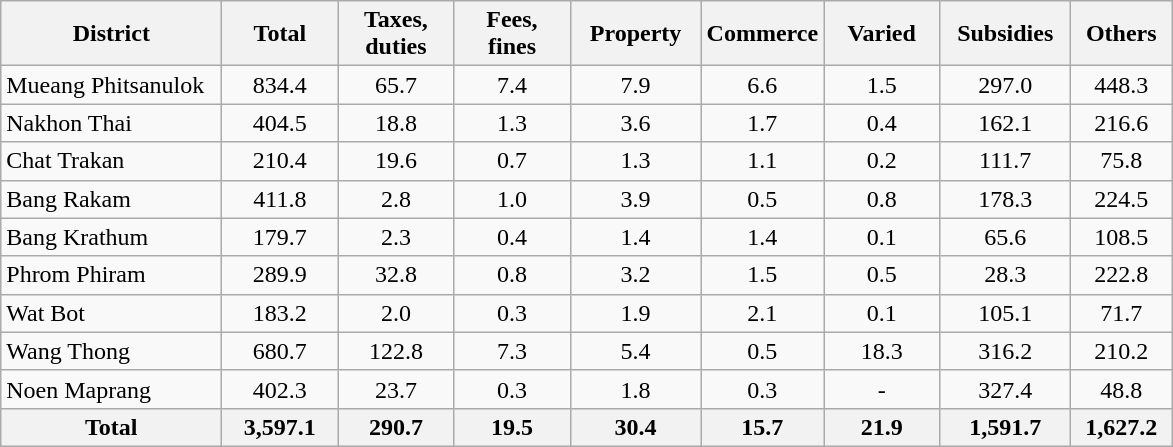<table class="wikitable sortable">
<tr>
<th style="width:140px;">District</th>
<th style="width:70px;">Total</th>
<th style="width:70px;">Taxes, duties</th>
<th style="width:70px;">Fees, fines</th>
<th style="width:80px;">Property</th>
<th style="widht:80px;">Commerce</th>
<th style="width:70px;">Varied</th>
<th style="width:80px;">Subsidies</th>
<th style="width:60px;">Others</th>
</tr>
<tr>
<td>Mueang Phitsanulok</td>
<td style="text-align:center;">834.4</td>
<td style="text-align:center;">65.7</td>
<td style="text-align:center;">7.4</td>
<td style="text-align:center;">7.9</td>
<td style="text-align:center;">6.6</td>
<td style="text-align:center;">1.5</td>
<td style="text-align:center;">297.0</td>
<td style="text-align:center;">448.3</td>
</tr>
<tr>
<td>Nakhon Thai</td>
<td style="text-align:center;">404.5</td>
<td style="text-align:center;">18.8</td>
<td style="text-align:center;">1.3</td>
<td style="text-align:center;">3.6</td>
<td style="text-align:center;">1.7</td>
<td style="text-align:center;">0.4</td>
<td style="text-align:center;">162.1</td>
<td style="text-align:center;">216.6</td>
</tr>
<tr>
<td>Chat Trakan</td>
<td style="text-align:center;">210.4</td>
<td style="text-align:center;">19.6</td>
<td style="text-align:center;">0.7</td>
<td style="text-align:center;">1.3</td>
<td style="text-align:center;">1.1</td>
<td style="text-align:center;">0.2</td>
<td style="text-align:center;">111.7</td>
<td style="text-align:center;">75.8</td>
</tr>
<tr>
<td>Bang Rakam</td>
<td style="text-align:center;">411.8</td>
<td style="text-align:center;">2.8</td>
<td style="text-align:center;">1.0</td>
<td style="text-align:center;">3.9</td>
<td style="text-align:center;">0.5</td>
<td style="text-align:center;">0.8</td>
<td style="text-align:center;">178.3</td>
<td style="text-align:center;">224.5</td>
</tr>
<tr>
<td>Bang Krathum</td>
<td style="text-align:center;">179.7</td>
<td style="text-align:center;">2.3</td>
<td style="text-align:center;">0.4</td>
<td style="text-align:center;">1.4</td>
<td style="text-align:center;">1.4</td>
<td style="text-align:center;">0.1</td>
<td style="text-align:center;">65.6</td>
<td style="text-align:center;">108.5</td>
</tr>
<tr>
<td>Phrom Phiram</td>
<td style="text-align:center;">289.9</td>
<td style="text-align:center;">32.8</td>
<td style="text-align:center;">0.8</td>
<td style="text-align:center;">3.2</td>
<td style="text-align:center;">1.5</td>
<td style="text-align:center;">0.5</td>
<td style="text-align:center;">28.3</td>
<td style="text-align:center;">222.8</td>
</tr>
<tr>
<td>Wat Bot</td>
<td style="text-align:center;">183.2</td>
<td style="text-align:center;">2.0</td>
<td style="text-align:center;">0.3</td>
<td style="text-align:center;">1.9</td>
<td style="text-align:center;">2.1</td>
<td style="text-align:center;">0.1</td>
<td style="text-align:center;">105.1</td>
<td style="text-align:center;">71.7</td>
</tr>
<tr>
<td>Wang Thong</td>
<td style="text-align:center;">680.7</td>
<td style="text-align:center;">122.8</td>
<td style="text-align:center;">7.3</td>
<td style="text-align:center;">5.4</td>
<td style="text-align:center;">0.5</td>
<td style="text-align:center;">18.3</td>
<td style="text-align:center;">316.2</td>
<td style="text-align:center;">210.2</td>
</tr>
<tr>
<td>Noen Maprang</td>
<td style="text-align:center;">402.3</td>
<td style="text-align:center;">23.7</td>
<td style="text-align:center;">0.3</td>
<td style="text-align:center;">1.8</td>
<td style="text-align:center;">0.3</td>
<td style="text-align:center;">-</td>
<td style="text-align:center;">327.4</td>
<td style="text-align:center;">48.8</td>
</tr>
<tr>
<th>Total</th>
<th>3,597.1</th>
<th>290.7</th>
<th>19.5</th>
<th>30.4</th>
<th>15.7</th>
<th>21.9</th>
<th>1,591.7</th>
<th>1,627.2</th>
</tr>
</table>
